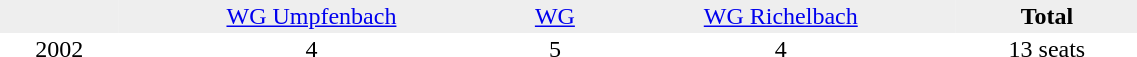<table border="0" cellpadding="2" cellspacing="0" width="60%">
<tr bgcolor="#eeeeee" align="center">
<td></td>
<td><a href='#'>WG Umpfenbach</a></td>
<td><a href='#'>WG</a></td>
<td><a href='#'>WG Richelbach</a></td>
<td><strong>Total</strong></td>
</tr>
<tr align="center">
<td>2002</td>
<td>4</td>
<td>5</td>
<td>4</td>
<td>13 seats</td>
</tr>
</table>
